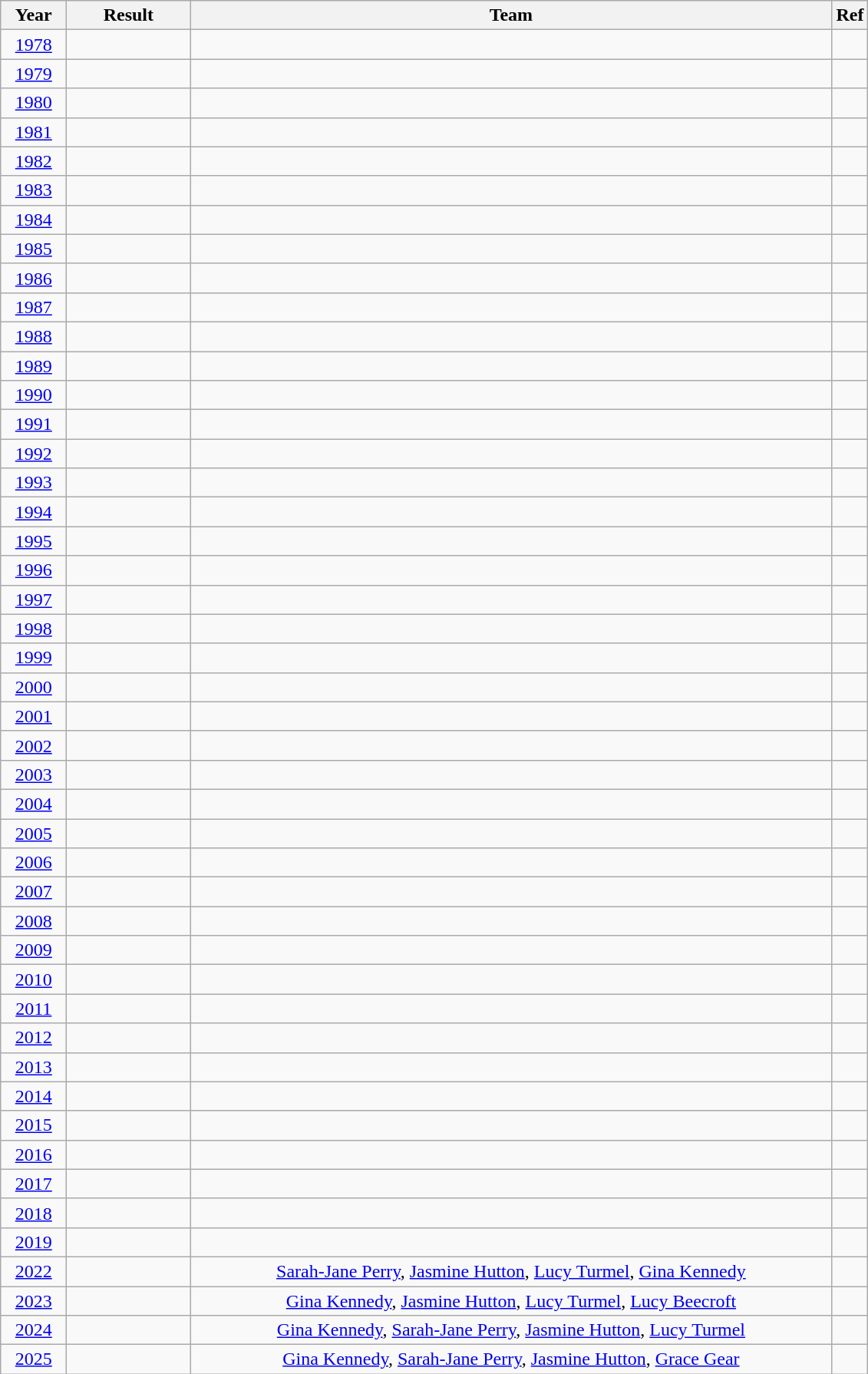<table class="wikitable" style="text-align:center">
<tr>
<th width=50>Year</th>
<th width=100>Result</th>
<th width=550>Team</th>
<th width=20>Ref</th>
</tr>
<tr>
<td><a href='#'>1978</a></td>
<td></td>
<td></td>
<td></td>
</tr>
<tr>
<td><a href='#'>1979</a></td>
<td></td>
<td></td>
<td></td>
</tr>
<tr>
<td><a href='#'>1980</a></td>
<td></td>
<td></td>
<td></td>
</tr>
<tr>
<td><a href='#'>1981</a></td>
<td></td>
<td></td>
<td></td>
</tr>
<tr>
<td><a href='#'>1982</a></td>
<td></td>
<td></td>
<td></td>
</tr>
<tr>
<td><a href='#'>1983</a></td>
<td></td>
<td></td>
<td></td>
</tr>
<tr>
<td><a href='#'>1984</a></td>
<td></td>
<td></td>
<td></td>
</tr>
<tr>
<td><a href='#'>1985</a></td>
<td></td>
<td></td>
<td></td>
</tr>
<tr>
<td><a href='#'>1986</a></td>
<td></td>
<td></td>
<td></td>
</tr>
<tr>
<td><a href='#'>1987</a></td>
<td></td>
<td></td>
<td></td>
</tr>
<tr>
<td><a href='#'>1988</a></td>
<td></td>
<td></td>
<td></td>
</tr>
<tr>
<td><a href='#'>1989</a></td>
<td></td>
<td></td>
<td></td>
</tr>
<tr>
<td><a href='#'>1990</a></td>
<td></td>
<td></td>
<td></td>
</tr>
<tr>
<td><a href='#'>1991</a></td>
<td></td>
<td></td>
<td></td>
</tr>
<tr>
<td><a href='#'>1992</a></td>
<td></td>
<td></td>
<td></td>
</tr>
<tr>
<td><a href='#'>1993</a></td>
<td></td>
<td></td>
<td></td>
</tr>
<tr>
<td><a href='#'>1994</a></td>
<td></td>
<td></td>
<td></td>
</tr>
<tr>
<td><a href='#'>1995</a></td>
<td></td>
<td></td>
<td></td>
</tr>
<tr>
<td><a href='#'>1996</a></td>
<td></td>
<td></td>
<td></td>
</tr>
<tr>
<td><a href='#'>1997</a></td>
<td></td>
<td></td>
<td></td>
</tr>
<tr>
<td><a href='#'>1998</a></td>
<td></td>
<td></td>
<td></td>
</tr>
<tr>
<td><a href='#'>1999</a></td>
<td></td>
<td></td>
<td></td>
</tr>
<tr>
<td><a href='#'>2000</a></td>
<td></td>
<td></td>
<td></td>
</tr>
<tr>
<td><a href='#'>2001</a></td>
<td></td>
<td></td>
<td></td>
</tr>
<tr>
<td><a href='#'>2002</a></td>
<td></td>
<td></td>
<td></td>
</tr>
<tr>
<td><a href='#'>2003</a></td>
<td></td>
<td></td>
<td></td>
</tr>
<tr>
<td><a href='#'>2004</a></td>
<td></td>
<td></td>
<td></td>
</tr>
<tr>
<td><a href='#'>2005</a></td>
<td></td>
<td></td>
<td></td>
</tr>
<tr>
<td><a href='#'>2006</a></td>
<td></td>
<td></td>
<td></td>
</tr>
<tr>
<td><a href='#'>2007</a></td>
<td></td>
<td></td>
<td></td>
</tr>
<tr>
<td><a href='#'>2008</a></td>
<td></td>
<td></td>
<td></td>
</tr>
<tr>
<td><a href='#'>2009</a></td>
<td></td>
<td></td>
<td></td>
</tr>
<tr>
<td><a href='#'>2010</a></td>
<td></td>
<td></td>
<td></td>
</tr>
<tr>
<td><a href='#'>2011</a></td>
<td></td>
<td></td>
<td></td>
</tr>
<tr>
<td><a href='#'>2012</a></td>
<td></td>
<td></td>
<td></td>
</tr>
<tr>
<td><a href='#'>2013</a></td>
<td></td>
<td></td>
<td></td>
</tr>
<tr>
<td><a href='#'>2014</a></td>
<td></td>
<td></td>
<td></td>
</tr>
<tr>
<td><a href='#'>2015</a></td>
<td></td>
<td></td>
<td></td>
</tr>
<tr>
<td><a href='#'>2016</a></td>
<td></td>
<td></td>
<td></td>
</tr>
<tr>
<td><a href='#'>2017</a></td>
<td></td>
<td></td>
<td></td>
</tr>
<tr>
<td><a href='#'>2018</a></td>
<td></td>
<td></td>
<td></td>
</tr>
<tr>
<td><a href='#'>2019</a></td>
<td></td>
<td></td>
<td></td>
</tr>
<tr>
<td><a href='#'>2022</a></td>
<td></td>
<td><a href='#'>Sarah-Jane Perry</a>, <a href='#'>Jasmine Hutton</a>, <a href='#'>Lucy Turmel</a>, <a href='#'>Gina Kennedy</a></td>
<td></td>
</tr>
<tr>
<td><a href='#'>2023</a></td>
<td></td>
<td><a href='#'>Gina Kennedy</a>, <a href='#'>Jasmine Hutton</a>, <a href='#'>Lucy Turmel</a>, <a href='#'>Lucy Beecroft</a></td>
<td></td>
</tr>
<tr>
<td><a href='#'>2024</a></td>
<td></td>
<td><a href='#'>Gina Kennedy</a>, <a href='#'>Sarah-Jane Perry</a>, <a href='#'>Jasmine Hutton</a>, <a href='#'>Lucy Turmel</a></td>
<td></td>
</tr>
<tr>
<td><a href='#'>2025</a></td>
<td></td>
<td><a href='#'>Gina Kennedy</a>, <a href='#'>Sarah-Jane Perry</a>, <a href='#'>Jasmine Hutton</a>, <a href='#'>Grace Gear</a></td>
<td></td>
</tr>
</table>
